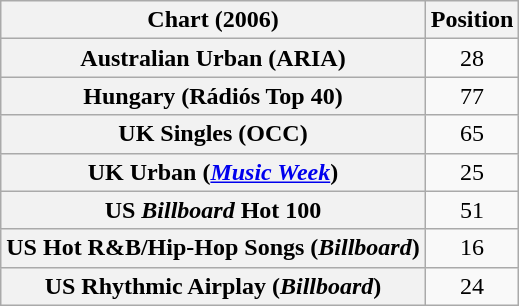<table class="wikitable sortable plainrowheaders" style="text-align:center">
<tr>
<th>Chart (2006)</th>
<th>Position</th>
</tr>
<tr>
<th scope="row">Australian Urban (ARIA)</th>
<td>28</td>
</tr>
<tr>
<th scope="row">Hungary (Rádiós Top 40)</th>
<td>77</td>
</tr>
<tr>
<th scope="row">UK Singles (OCC)</th>
<td>65</td>
</tr>
<tr>
<th scope="row">UK Urban (<em><a href='#'>Music Week</a></em>)</th>
<td>25</td>
</tr>
<tr>
<th scope="row">US <em>Billboard</em> Hot 100</th>
<td>51</td>
</tr>
<tr>
<th scope="row">US Hot R&B/Hip-Hop Songs (<em>Billboard</em>)</th>
<td>16</td>
</tr>
<tr>
<th scope="row">US Rhythmic Airplay (<em>Billboard</em>)</th>
<td>24</td>
</tr>
</table>
